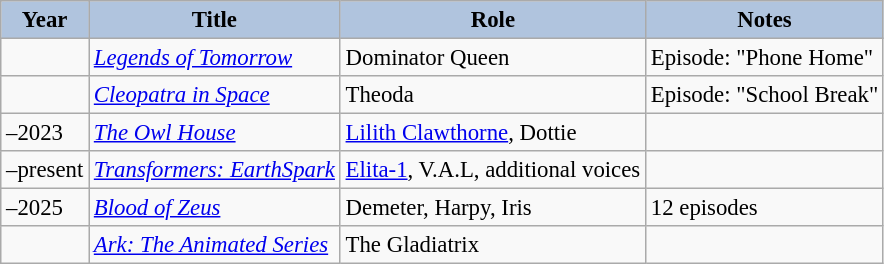<table class="wikitable sortable plainrowheaders" style="width=95%;  font-size: 95%;">
<tr>
<th style="background:#b0c4de;">Year</th>
<th style="background:#b0c4de;">Title</th>
<th style="background:#b0c4de;">Role</th>
<th style="background:#b0c4de;" class="unsortable">Notes</th>
</tr>
<tr>
<td></td>
<td><em><a href='#'>Legends of Tomorrow</a></em></td>
<td>Dominator Queen</td>
<td>Episode: "Phone Home"</td>
</tr>
<tr>
<td></td>
<td><em><a href='#'>Cleopatra in Space</a></em></td>
<td>Theoda</td>
<td>Episode: "School Break"</td>
</tr>
<tr>
<td>–2023</td>
<td><em><a href='#'>The Owl House</a></em></td>
<td><a href='#'>Lilith Clawthorne</a>, Dottie</td>
<td></td>
</tr>
<tr>
<td>–present</td>
<td><em><a href='#'>Transformers: EarthSpark</a></em></td>
<td><a href='#'>Elita-1</a>, V.A.L, additional voices</td>
<td></td>
</tr>
<tr>
<td>–2025</td>
<td><em><a href='#'>Blood of Zeus</a></em></td>
<td>Demeter, Harpy, Iris</td>
<td>12 episodes</td>
</tr>
<tr>
<td></td>
<td><em><a href='#'>Ark: The Animated Series</a></em></td>
<td>The Gladiatrix</td>
<td></td>
</tr>
</table>
